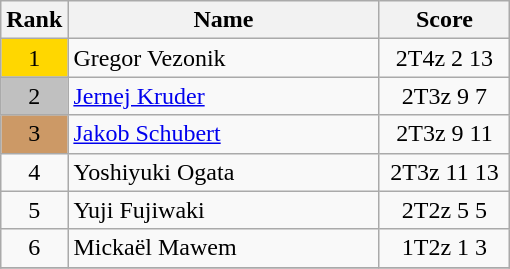<table class="wikitable">
<tr>
<th>Rank</th>
<th width = "200">Name</th>
<th width = "80">Score</th>
</tr>
<tr>
<td align="center" style="background: gold">1</td>
<td> Gregor Vezonik</td>
<td align="center">2T4z 2 13</td>
</tr>
<tr>
<td align="center" style="background: silver">2</td>
<td> <a href='#'>Jernej Kruder</a></td>
<td align="center">2T3z 9 7</td>
</tr>
<tr>
<td align="center" style="background: #cc9966">3</td>
<td> <a href='#'>Jakob Schubert</a></td>
<td align="center">2T3z 9 11</td>
</tr>
<tr>
<td align="center">4</td>
<td> Yoshiyuki Ogata</td>
<td align="center">2T3z 11 13</td>
</tr>
<tr>
<td align="center">5</td>
<td> Yuji Fujiwaki</td>
<td align="center">2T2z 5 5</td>
</tr>
<tr>
<td align="center">6</td>
<td> Mickaël Mawem</td>
<td align="center">1T2z 1 3</td>
</tr>
<tr>
</tr>
</table>
